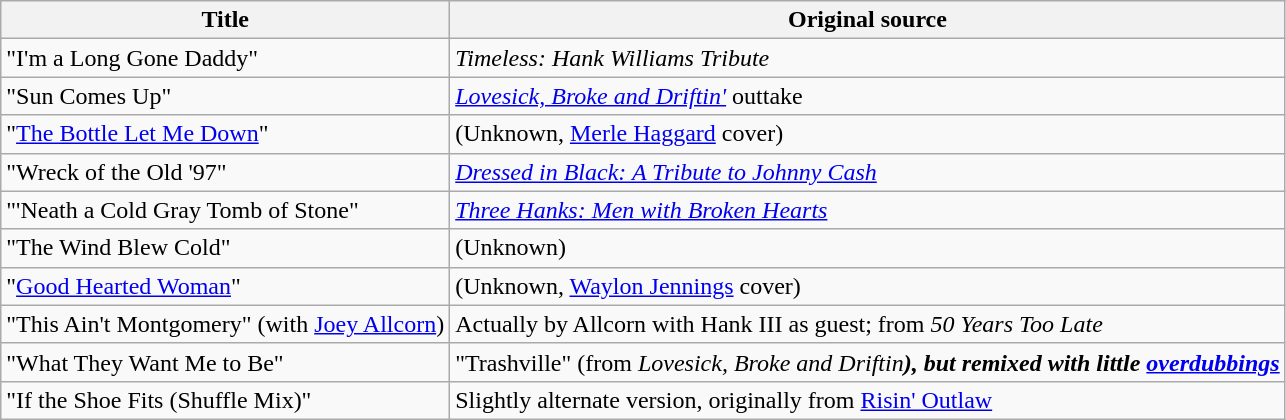<table class="wikitable">
<tr>
<th>Title</th>
<th>Original source</th>
</tr>
<tr>
<td>"I'm a Long Gone Daddy"</td>
<td><em>Timeless: Hank Williams Tribute</em></td>
</tr>
<tr>
<td>"Sun Comes Up"</td>
<td><em><a href='#'>Lovesick, Broke and Driftin'</a></em> outtake</td>
</tr>
<tr>
<td>"<a href='#'>The Bottle Let Me Down</a>"</td>
<td>(Unknown, <a href='#'>Merle Haggard</a> cover)</td>
</tr>
<tr>
<td>"Wreck of the Old '97"</td>
<td><em><a href='#'>Dressed in Black: A Tribute to Johnny Cash</a></em></td>
</tr>
<tr>
<td>"'Neath a Cold Gray Tomb of Stone"</td>
<td><em><a href='#'>Three Hanks: Men with Broken Hearts</a></em></td>
</tr>
<tr>
<td>"The Wind Blew Cold"</td>
<td>(Unknown)</td>
</tr>
<tr>
<td>"<a href='#'>Good Hearted Woman</a>"</td>
<td>(Unknown, <a href='#'>Waylon Jennings</a> cover)</td>
</tr>
<tr>
<td>"This Ain't Montgomery" (with <a href='#'>Joey Allcorn</a>)</td>
<td>Actually by Allcorn with Hank III as guest; from <em>50 Years Too Late</em></td>
</tr>
<tr>
<td>"What They Want Me to Be"</td>
<td>"Trashville" (from <em>Lovesick, Broke and Driftin<strong>), but remixed with little <a href='#'>overdubbings</a></td>
</tr>
<tr>
<td>"If the Shoe Fits (Shuffle Mix)"</td>
<td>Slightly alternate version, originally from </em><a href='#'>Risin' Outlaw</a><em></td>
</tr>
</table>
